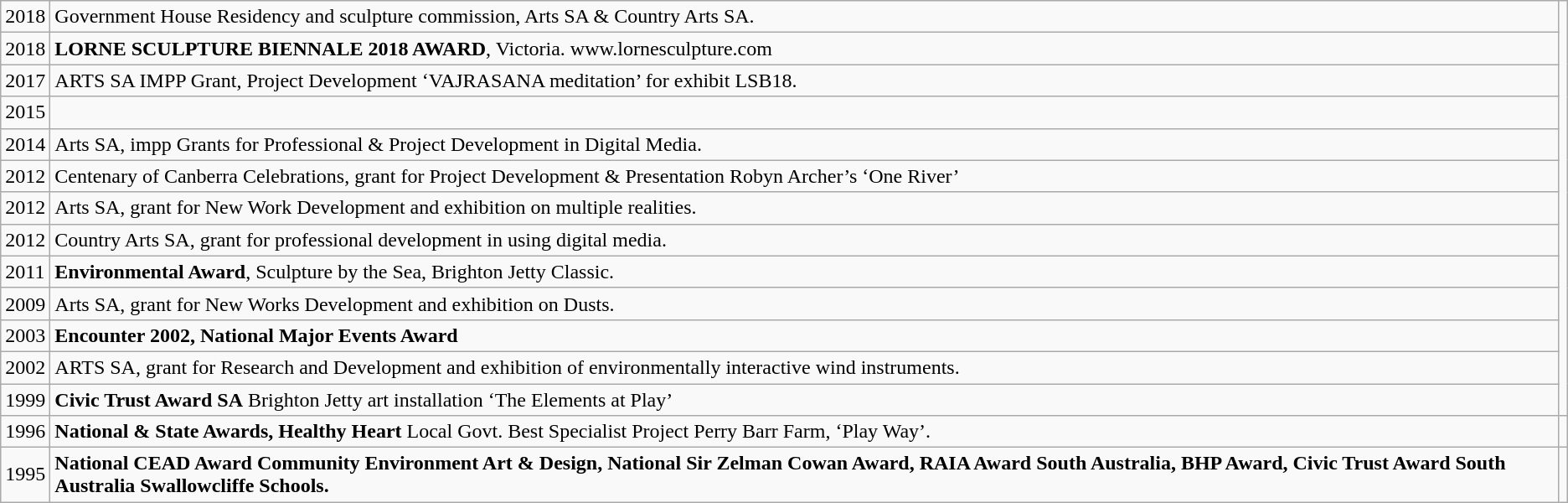<table class="wikitable">
<tr>
<td>2018</td>
<td>Government House Residency and sculpture commission, Arts SA & Country Arts SA.</td>
</tr>
<tr>
<td>2018</td>
<td><strong>LORNE SCULPTURE BIENNALE 2018 AWARD</strong>, Victoria. www.lornesculpture.com</td>
</tr>
<tr>
<td>2017</td>
<td>ARTS SA IMPP Grant, Project Development ‘VAJRASANA meditation’ for exhibit LSB18.</td>
</tr>
<tr>
<td>2015</td>
<td></td>
</tr>
<tr>
<td>2014</td>
<td>Arts SA, impp Grants for Professional & Project Development in Digital Media.</td>
</tr>
<tr>
<td>2012</td>
<td>Centenary of Canberra Celebrations, grant for Project Development & Presentation Robyn Archer’s ‘One River’<br></td>
</tr>
<tr>
<td>2012</td>
<td>Arts SA, grant for New Work Development and exhibition on multiple realities.</td>
</tr>
<tr>
<td>2012</td>
<td>Country Arts SA, grant for professional development in using digital media.</td>
</tr>
<tr>
<td>2011</td>
<td><strong>Environmental Award</strong>, Sculpture by the Sea, Brighton Jetty Classic.</td>
</tr>
<tr>
<td>2009</td>
<td>Arts SA, grant for New Works Development and exhibition on Dusts.</td>
</tr>
<tr>
<td>2003</td>
<td><strong>Encounter 2002, National Major Events Award</strong></td>
</tr>
<tr>
<td>2002</td>
<td>ARTS SA, grant for Research and Development and exhibition of environmentally interactive wind instruments.</td>
</tr>
<tr>
<td>1999</td>
<td><strong>Civic Trust Award SA</strong> Brighton Jetty art installation ‘The Elements at Play’<br></td>
</tr>
<tr>
<td>1996</td>
<td><strong>National & State Awards, Healthy Heart</strong> Local Govt. Best Specialist Project Perry Barr Farm, ‘Play Way’.</td>
<td></td>
</tr>
<tr>
<td>1995</td>
<td><strong>National CEAD Award Community Environment Art & Design, National Sir Zelman Cowan Award, RAIA Award South Australia, BHP Award, Civic Trust Award South Australia Swallowcliffe Schools.</strong></td>
</tr>
</table>
